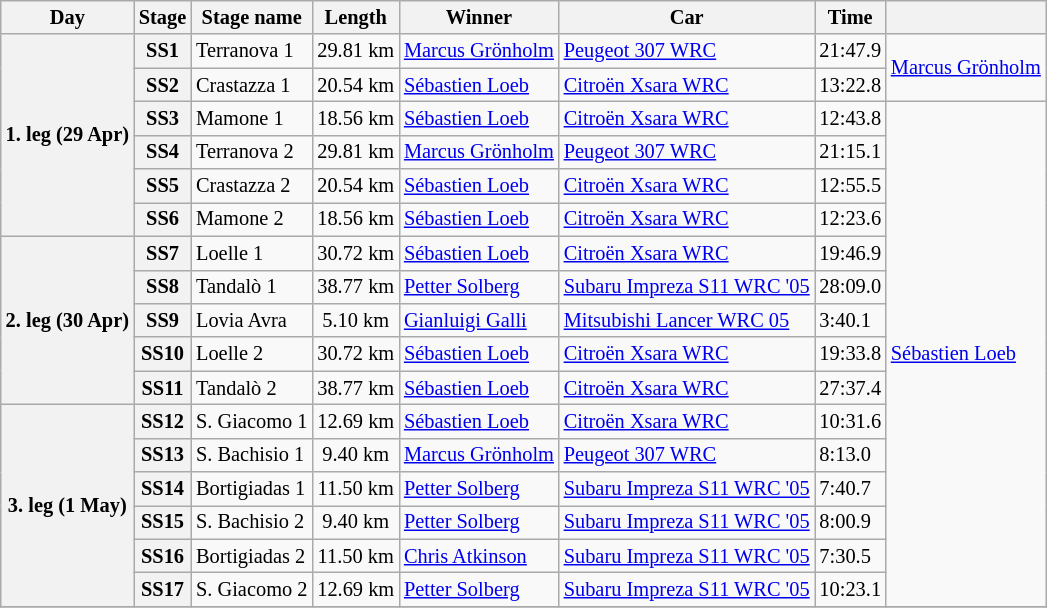<table class="wikitable" style="font-size: 85%;">
<tr>
<th>Day</th>
<th>Stage</th>
<th>Stage name</th>
<th>Length</th>
<th>Winner</th>
<th>Car</th>
<th>Time</th>
<th></th>
</tr>
<tr>
<th rowspan="6">1. leg (29 Apr)</th>
<th>SS1</th>
<td>Terranova 1</td>
<td align="center">29.81 km</td>
<td> <a href='#'>Marcus Grönholm</a></td>
<td><a href='#'>Peugeot 307 WRC</a></td>
<td>21:47.9</td>
<td rowspan="2"> <a href='#'>Marcus Grönholm</a></td>
</tr>
<tr>
<th>SS2</th>
<td>Crastazza 1</td>
<td align="center">20.54 km</td>
<td> <a href='#'>Sébastien Loeb</a></td>
<td><a href='#'>Citroën Xsara WRC</a></td>
<td>13:22.8</td>
</tr>
<tr>
<th>SS3</th>
<td>Mamone 1</td>
<td align="center">18.56 km</td>
<td> <a href='#'>Sébastien Loeb</a></td>
<td><a href='#'>Citroën Xsara WRC</a></td>
<td>12:43.8</td>
<td rowspan="15"> <a href='#'>Sébastien Loeb</a></td>
</tr>
<tr>
<th>SS4</th>
<td>Terranova 2</td>
<td align="center">29.81 km</td>
<td> <a href='#'>Marcus Grönholm</a></td>
<td><a href='#'>Peugeot 307 WRC</a></td>
<td>21:15.1</td>
</tr>
<tr>
<th>SS5</th>
<td>Crastazza 2</td>
<td align="center">20.54 km</td>
<td> <a href='#'>Sébastien Loeb</a></td>
<td><a href='#'>Citroën Xsara WRC</a></td>
<td>12:55.5</td>
</tr>
<tr>
<th>SS6</th>
<td>Mamone 2</td>
<td align="center">18.56 km</td>
<td> <a href='#'>Sébastien Loeb</a></td>
<td><a href='#'>Citroën Xsara WRC</a></td>
<td>12:23.6</td>
</tr>
<tr>
<th rowspan="5">2. leg (30 Apr)</th>
<th>SS7</th>
<td>Loelle 1</td>
<td align="center">30.72 km</td>
<td> <a href='#'>Sébastien Loeb</a></td>
<td><a href='#'>Citroën Xsara WRC</a></td>
<td>19:46.9</td>
</tr>
<tr>
<th>SS8</th>
<td>Tandalò 1</td>
<td align="center">38.77 km</td>
<td> <a href='#'>Petter Solberg</a></td>
<td><a href='#'>Subaru Impreza S11 WRC '05</a></td>
<td>28:09.0</td>
</tr>
<tr>
<th>SS9</th>
<td>Lovia Avra</td>
<td align="center">5.10 km</td>
<td> <a href='#'>Gianluigi Galli</a></td>
<td><a href='#'>Mitsubishi Lancer WRC 05</a></td>
<td>3:40.1</td>
</tr>
<tr>
<th>SS10</th>
<td>Loelle 2</td>
<td align="center">30.72 km</td>
<td> <a href='#'>Sébastien Loeb</a></td>
<td><a href='#'>Citroën Xsara WRC</a></td>
<td>19:33.8</td>
</tr>
<tr>
<th>SS11</th>
<td>Tandalò 2</td>
<td align="center">38.77 km</td>
<td> <a href='#'>Sébastien Loeb</a></td>
<td><a href='#'>Citroën Xsara WRC</a></td>
<td>27:37.4</td>
</tr>
<tr>
<th rowspan="6">3. leg (1 May)</th>
<th>SS12</th>
<td>S. Giacomo 1</td>
<td align="center">12.69 km</td>
<td> <a href='#'>Sébastien Loeb</a></td>
<td><a href='#'>Citroën Xsara WRC</a></td>
<td>10:31.6</td>
</tr>
<tr>
<th>SS13</th>
<td>S. Bachisio 1</td>
<td align="center">9.40 km</td>
<td> <a href='#'>Marcus Grönholm</a></td>
<td><a href='#'>Peugeot 307 WRC</a></td>
<td>8:13.0</td>
</tr>
<tr>
<th>SS14</th>
<td>Bortigiadas 1</td>
<td align="center">11.50 km</td>
<td> <a href='#'>Petter Solberg</a></td>
<td><a href='#'>Subaru Impreza S11 WRC '05</a></td>
<td>7:40.7</td>
</tr>
<tr>
<th>SS15</th>
<td>S. Bachisio 2</td>
<td align="center">9.40 km</td>
<td> <a href='#'>Petter Solberg</a></td>
<td><a href='#'>Subaru Impreza S11 WRC '05</a></td>
<td>8:00.9</td>
</tr>
<tr>
<th>SS16</th>
<td>Bortigiadas 2</td>
<td align="center">11.50 km</td>
<td> <a href='#'>Chris Atkinson</a></td>
<td><a href='#'>Subaru Impreza S11 WRC '05</a></td>
<td>7:30.5</td>
</tr>
<tr>
<th>SS17</th>
<td>S. Giacomo 2</td>
<td align="center">12.69 km</td>
<td> <a href='#'>Petter Solberg</a></td>
<td><a href='#'>Subaru Impreza S11 WRC '05</a></td>
<td>10:23.1</td>
</tr>
<tr>
</tr>
</table>
